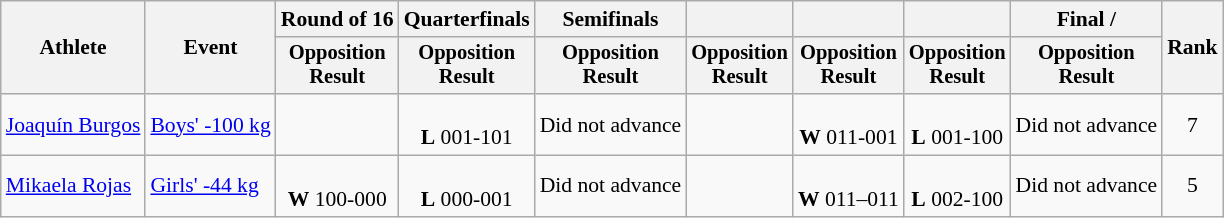<table class="wikitable" style="font-size:90%">
<tr>
<th rowspan="2">Athlete</th>
<th rowspan="2">Event</th>
<th>Round of 16</th>
<th>Quarterfinals</th>
<th>Semifinals</th>
<th></th>
<th></th>
<th></th>
<th>Final / </th>
<th rowspan=2>Rank</th>
</tr>
<tr style="font-size:95%">
<th>Opposition<br>Result</th>
<th>Opposition<br>Result</th>
<th>Opposition<br>Result</th>
<th>Opposition<br>Result</th>
<th>Opposition<br>Result</th>
<th>Opposition<br>Result</th>
<th>Opposition<br>Result</th>
</tr>
<tr align=center>
<td align=left><a href='#'>Joaquín Burgos</a></td>
<td align=left><a href='#'>Boys' -100 kg</a></td>
<td></td>
<td><br><strong>L</strong> 001-101</td>
<td>Did not advance</td>
<td></td>
<td><br><strong>W</strong> 011-001</td>
<td><br><strong>L</strong> 001-100</td>
<td>Did not advance</td>
<td>7</td>
</tr>
<tr align=center>
<td align=left><a href='#'>Mikaela Rojas</a></td>
<td align=left><a href='#'>Girls' -44 kg</a></td>
<td><br><strong>W</strong> 100-000</td>
<td><br><strong>L</strong> 000-001</td>
<td>Did not advance</td>
<td></td>
<td><br><strong>W</strong> 011–011</td>
<td><br><strong>L</strong> 002-100</td>
<td>Did not advance</td>
<td>5</td>
</tr>
</table>
